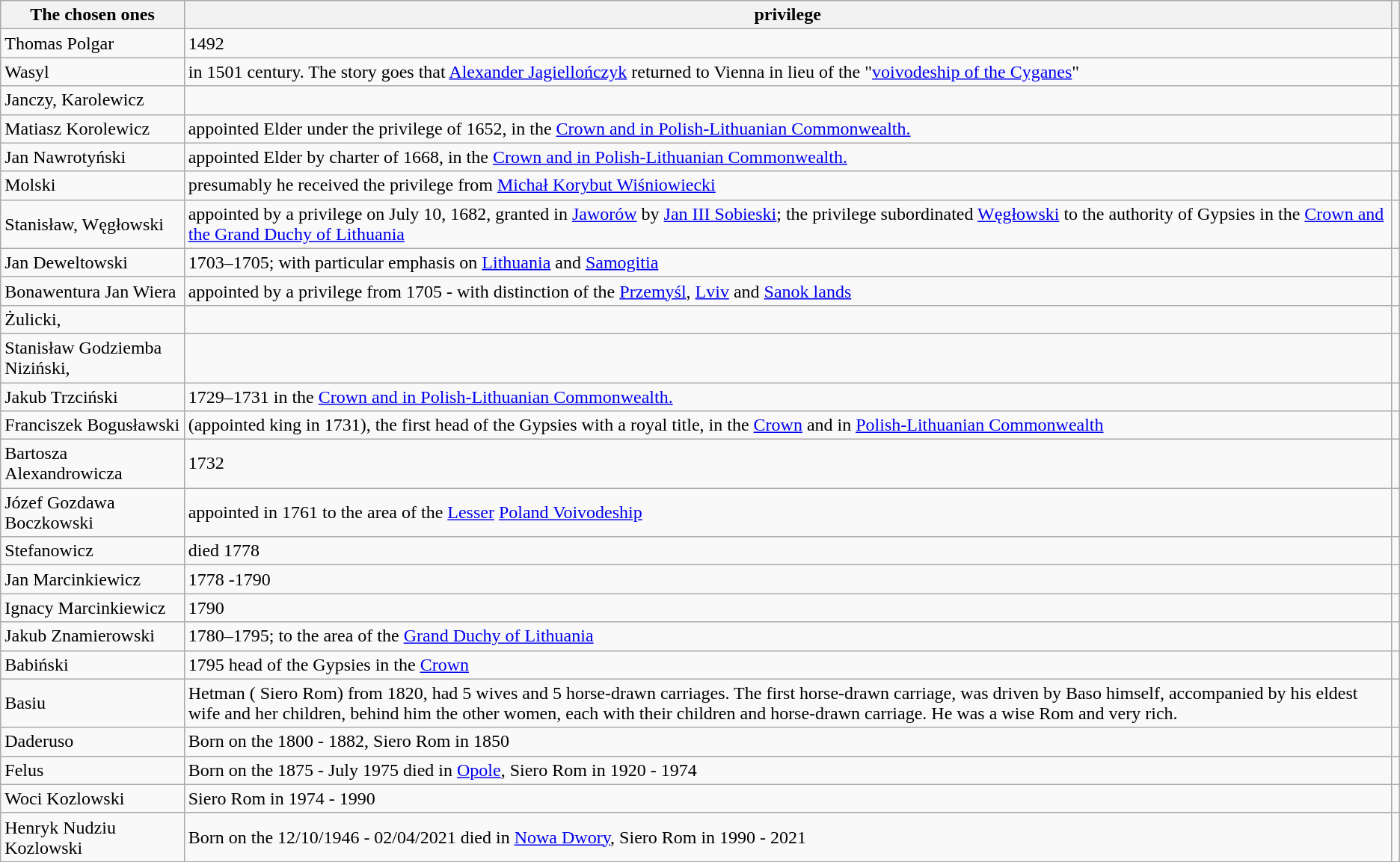<table class="wikitable">
<tr>
<th>The chosen ones</th>
<th>privilege</th>
<th></th>
</tr>
<tr>
<td>Thomas Polgar</td>
<td>1492</td>
<td></td>
</tr>
<tr>
<td>Wasyl</td>
<td>in 1501 century. The story goes that <a href='#'>Alexander Jagiellończyk</a> returned to Vienna in lieu of the "<a href='#'>voivodeship of the Cyganes</a>"</td>
<td></td>
</tr>
<tr>
<td>Janczy, Karolewicz</td>
<td></td>
<td></td>
</tr>
<tr>
<td>Matiasz Korolewicz</td>
<td>appointed Elder under the privilege of 1652, in the <a href='#'>Crown and in Polish-Lithuanian Commonwealth.</a></td>
<td></td>
</tr>
<tr>
<td>Jan Nawrotyński</td>
<td>appointed Elder by charter of 1668,  in the <a href='#'>Crown and in Polish-Lithuanian Commonwealth.</a></td>
<td></td>
</tr>
<tr>
<td>Molski</td>
<td>presumably he received the privilege from <a href='#'>Michał Korybut Wiśniowiecki</a></td>
<td></td>
</tr>
<tr>
<td>Stanisław, Węgłowski</td>
<td>appointed by a privilege on July 10, 1682, granted in <a href='#'>Jaworów</a> by <a href='#'>Jan III Sobieski</a>; the privilege subordinated <a href='#'>Węgłowski</a> to the authority of Gypsies in the <a href='#'>Crown and the Grand Duchy of Lithuania</a></td>
<td></td>
</tr>
<tr>
<td>Jan Deweltowski</td>
<td>1703–1705; with particular emphasis on <a href='#'>Lithuania</a> and <a href='#'>Samogitia</a></td>
<td></td>
</tr>
<tr>
<td>Bonawentura Jan Wiera</td>
<td>appointed by a privilege from 1705 - with distinction of the <a href='#'>Przemyśl</a>, <a href='#'>Lviv</a> and <a href='#'>Sanok lands</a></td>
<td></td>
</tr>
<tr>
<td>Żulicki,</td>
<td></td>
<td></td>
</tr>
<tr>
<td>Stanisław Godziemba Niziński,</td>
<td></td>
<td></td>
</tr>
<tr>
<td>Jakub Trzciński</td>
<td>1729–1731  in the <a href='#'>Crown and in Polish-Lithuanian Commonwealth.</a></td>
<td></td>
</tr>
<tr>
<td>Franciszek Bogusławski</td>
<td>(appointed king in 1731), the first head of the Gypsies with a royal title,  in the <a href='#'>Crown</a> and in <a href='#'>Polish-Lithuanian Commonwealth</a></td>
<td></td>
</tr>
<tr>
<td>Bartosza Alexandrowicza</td>
<td>1732</td>
<td></td>
</tr>
<tr>
<td>Józef Gozdawa Boczkowski</td>
<td>appointed in 1761 to the area of the <a href='#'>Lesser</a> <a href='#'>Poland Voivodeship</a></td>
<td></td>
</tr>
<tr>
<td>Stefanowicz</td>
<td>died 1778</td>
<td></td>
</tr>
<tr>
<td>Jan Marcinkiewicz</td>
<td>1778 -1790</td>
<td></td>
</tr>
<tr>
<td>Ignacy Marcinkiewicz</td>
<td>1790</td>
<td></td>
</tr>
<tr>
<td>Jakub Znamierowski</td>
<td>1780–1795; to the area of the <a href='#'>Grand Duchy of Lithuania</a></td>
<td></td>
</tr>
<tr>
<td>Babiński</td>
<td>1795 head of the Gypsies in the <a href='#'>Crown</a></td>
<td></td>
</tr>
<tr>
<td>Basiu</td>
<td>Hetman ( Siero Rom) from 1820, had 5 wives and 5 horse-drawn carriages. The first horse-drawn carriage, was driven by Baso himself, accompanied by his eldest wife and her children, behind him the other women, each with their children and horse-drawn carriage. He was a wise Rom and very rich.</td>
<td></td>
</tr>
<tr>
<td>Daderuso</td>
<td>Born on the 1800 - 1882, Siero Rom in 1850</td>
<td></td>
</tr>
<tr>
<td>Felus</td>
<td>Born on the 1875 - July 1975  died in <a href='#'>Opole</a>,  Siero Rom in 1920 - 1974</td>
<td></td>
</tr>
<tr>
<td>Woci Kozlowski</td>
<td>Siero Rom in 1974 - 1990</td>
<td></td>
</tr>
<tr>
<td>Henryk Nudziu Kozlowski</td>
<td>Born on the 12/10/1946 - 02/04/2021 died in <a href='#'>Nowa Dwory</a>, Siero Rom in 1990 - 2021</td>
<td></td>
</tr>
</table>
